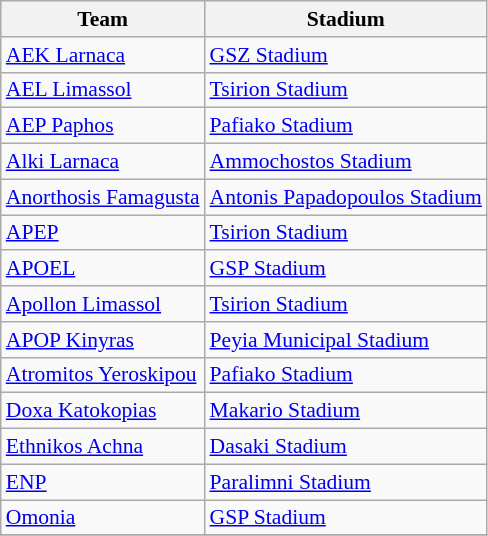<table class="wikitable" style="font-size:90%">
<tr>
<th>Team</th>
<th>Stadium</th>
</tr>
<tr>
<td><a href='#'>AEK Larnaca</a></td>
<td><a href='#'>GSZ Stadium</a></td>
</tr>
<tr>
<td><a href='#'>AEL Limassol</a></td>
<td><a href='#'>Tsirion Stadium</a></td>
</tr>
<tr>
<td><a href='#'>AEP Paphos</a></td>
<td><a href='#'>Pafiako Stadium</a></td>
</tr>
<tr>
<td><a href='#'>Alki Larnaca</a></td>
<td><a href='#'>Ammochostos Stadium</a></td>
</tr>
<tr>
<td><a href='#'>Anorthosis Famagusta</a></td>
<td><a href='#'>Antonis Papadopoulos Stadium</a></td>
</tr>
<tr>
<td><a href='#'>APEP</a></td>
<td><a href='#'>Tsirion Stadium</a></td>
</tr>
<tr>
<td><a href='#'>APOEL</a></td>
<td><a href='#'>GSP Stadium</a></td>
</tr>
<tr>
<td><a href='#'>Apollon Limassol</a></td>
<td><a href='#'>Tsirion Stadium</a></td>
</tr>
<tr>
<td><a href='#'>APOP Kinyras</a></td>
<td><a href='#'>Peyia Municipal Stadium</a></td>
</tr>
<tr>
<td><a href='#'>Atromitos Yeroskipou</a></td>
<td><a href='#'>Pafiako Stadium</a></td>
</tr>
<tr>
<td><a href='#'>Doxa Katokopias</a></td>
<td><a href='#'>Makario Stadium</a></td>
</tr>
<tr>
<td><a href='#'>Ethnikos Achna</a></td>
<td><a href='#'>Dasaki Stadium</a></td>
</tr>
<tr>
<td><a href='#'>ENP</a></td>
<td><a href='#'>Paralimni Stadium</a></td>
</tr>
<tr>
<td><a href='#'>Omonia</a></td>
<td><a href='#'>GSP Stadium</a></td>
</tr>
<tr>
</tr>
</table>
